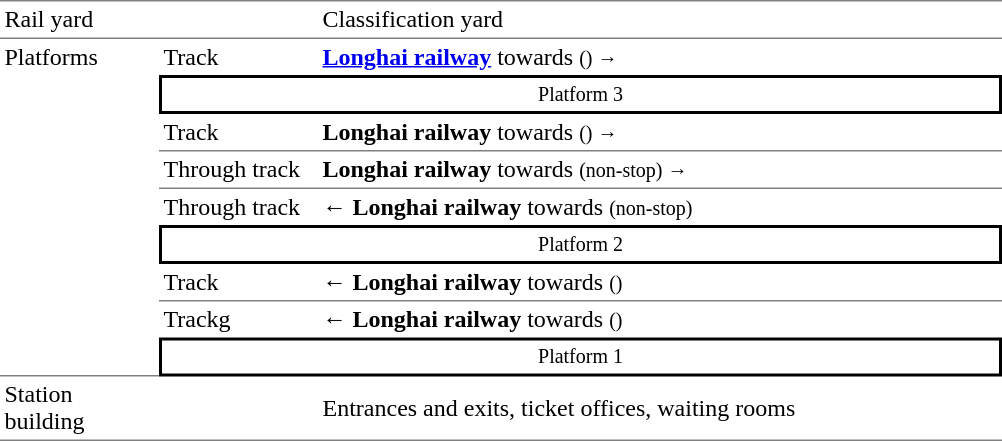<table table border=0 cellspacing=0 cellpadding=3>
<tr>
<td style="border-top:solid 1px gray;border-bottom:solid 1px gray;" width=100 rowspan=1 valign=top>Rail yard</td>
<td style="border-top:solid 1px gray;border-bottom:solid 1px gray;" width=100></td>
<td style="border-top:solid 1px gray;border-bottom:solid 1px gray;" width=450>Classification yard</td>
</tr>
<tr>
<td style="border-bottom:solid 1px gray;" rowspan=9 valign=top>Platforms</td>
<td>Track</td>
<td> <strong><a href='#'>Longhai railway</a></strong> towards <small> () →</small></td>
</tr>
<tr>
<td style="border-top:solid 2px black;border-right:solid 2px black;border-left:solid 2px black;border-bottom:solid 2px black;font-size:smaller;" colspan=2 align=center>Platform 3</td>
</tr>
<tr>
<td style="border-bottom:solid 1px gray;">Track</td>
<td style="border-bottom:solid 1px gray;"> <strong>Longhai railway</strong> towards <small> () →</small></td>
</tr>
<tr>
<td style="border-bottom:solid 1px gray;">Through track</td>
<td style="border-bottom:solid 1px gray;"> <strong>Longhai railway</strong> towards <small> (non-stop) →</small></td>
</tr>
<tr>
<td>Through track</td>
<td>← <strong>Longhai railway</strong> towards <small> (non-stop)</small></td>
</tr>
<tr>
<td style="border-top:solid 2px black;border-right:solid 2px black;border-left:solid 2px black;border-bottom:solid 2px black;font-size:smaller;" colspan=2 align=center>Platform 2</td>
</tr>
<tr>
<td style="border-bottom:solid 1px gray;">Track</td>
<td style="border-bottom:solid 1px gray;">← <strong>Longhai railway</strong> towards <small> ()</small></td>
</tr>
<tr>
<td>Trackg</td>
<td>← <strong>Longhai railway</strong> towards <small> ()</small></td>
</tr>
<tr>
<td style="border-top:solid 2px black;border-right:solid 2px black;border-left:solid 2px black;border-bottom:solid 2px black;font-size:smaller;" colspan=2 align=center>Platform 1</td>
</tr>
<tr>
<td style="border-bottom:solid 1px gray;">Station building</td>
<td style="border-bottom:solid 1px gray;"></td>
<td style="border-bottom:solid 1px gray;">Entrances and exits, ticket offices, waiting rooms</td>
</tr>
</table>
